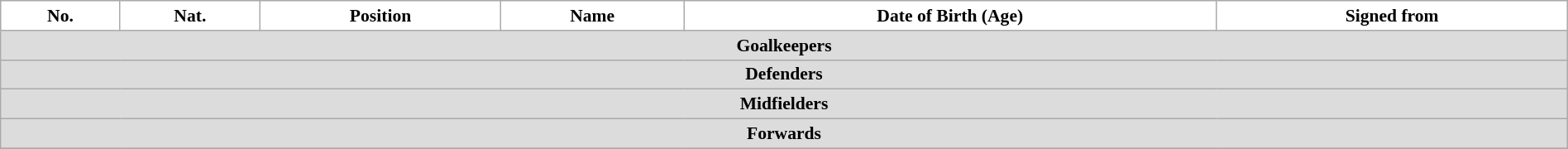<table class="wikitable" style="text-align:center; font-size:90%; width:100%">
<tr>
<th style="background:white; color:black; text-align:center;">No.</th>
<th style="background:white; color:black; text-align:center;">Nat.</th>
<th style="background:white; color:black; text-align:center;">Position</th>
<th style="background:white; color:black; text-align:center;">Name</th>
<th style="background:white; color:black; text-align:center;">Date of Birth (Age)</th>
<th style="background:white; color:black; text-align:center;">Signed from</th>
</tr>
<tr>
<th colspan=10 style="background:#DCDCDC; text-align:center;">Goalkeepers</th>
</tr>
<tr>
<th colspan=10 style="background:#DCDCDC; text-align:center;">Defenders</th>
</tr>
<tr>
<th colspan=10 style="background:#DCDCDC; text-align:center;">Midfielders</th>
</tr>
<tr>
<th colspan=10 style="background:#DCDCDC; text-align:center;">Forwards</th>
</tr>
<tr>
</tr>
</table>
